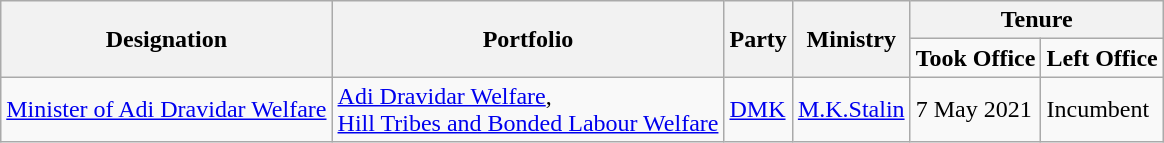<table class="wikitable">
<tr>
<th rowspan="2">Designation</th>
<th rowspan="2">Portfolio</th>
<th rowspan="2">Party</th>
<th rowspan="2">Ministry</th>
<th colspan="2">Tenure</th>
</tr>
<tr>
<td><strong>Took Office</strong></td>
<td><strong>Left Office</strong></td>
</tr>
<tr>
<td><a href='#'>Minister of Adi Dravidar Welfare</a></td>
<td><a href='#'>Adi Dravidar Welfare</a>,<br><a href='#'>Hill Tribes and Bonded Labour Welfare</a></td>
<td><a href='#'>DMK</a></td>
<td><a href='#'>M.K.Stalin</a></td>
<td>7 May 2021</td>
<td>Incumbent</td>
</tr>
</table>
